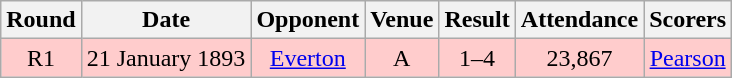<table class="wikitable" style="font-size:100%; text-align:center">
<tr>
<th>Round</th>
<th>Date</th>
<th>Opponent</th>
<th>Venue</th>
<th>Result</th>
<th>Attendance</th>
<th>Scorers</th>
</tr>
<tr style="background-color: #FFCCCC;">
<td>R1</td>
<td>21 January 1893</td>
<td><a href='#'>Everton</a></td>
<td>A</td>
<td>1–4</td>
<td>23,867</td>
<td><a href='#'>Pearson</a></td>
</tr>
</table>
